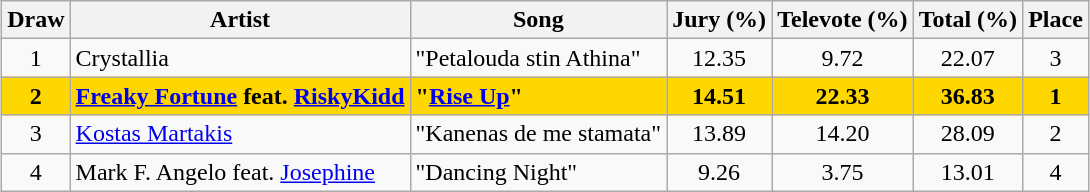<table class="sortable wikitable" style="margin: 1em auto 1em auto; text-align:center">
<tr>
<th>Draw</th>
<th>Artist</th>
<th>Song</th>
<th>Jury (%)</th>
<th>Televote (%)</th>
<th>Total (%)</th>
<th>Place</th>
</tr>
<tr>
<td>1</td>
<td align="left">Crystallia</td>
<td align="left">"Petalouda stin Athina"</td>
<td>12.35</td>
<td>9.72</td>
<td>22.07</td>
<td>3</td>
</tr>
<tr style="font-weight:bold; background:gold;">
<td>2</td>
<td align="left"><a href='#'>Freaky Fortune</a> feat. <a href='#'>RiskyKidd</a></td>
<td align="left">"<a href='#'>Rise Up</a>"</td>
<td>14.51</td>
<td>22.33</td>
<td>36.83</td>
<td>1</td>
</tr>
<tr>
<td>3</td>
<td align="left"><a href='#'>Kostas Martakis</a></td>
<td align="left">"Kanenas de me stamata"</td>
<td>13.89</td>
<td>14.20</td>
<td>28.09</td>
<td>2</td>
</tr>
<tr>
<td>4</td>
<td align="left">Mark F. Angelo feat. <a href='#'>Josephine</a></td>
<td align="left">"Dancing Night"</td>
<td>9.26</td>
<td>3.75</td>
<td>13.01</td>
<td>4</td>
</tr>
</table>
